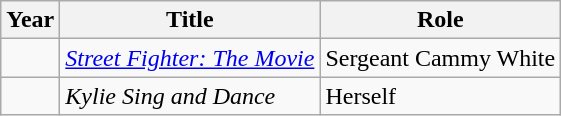<table class="wikitable sortable">
<tr>
<th>Year</th>
<th>Title</th>
<th>Role</th>
</tr>
<tr>
<td></td>
<td><em><a href='#'>Street Fighter: The Movie</a></em></td>
<td>Sergeant Cammy White</td>
</tr>
<tr>
<td></td>
<td><em>Kylie Sing and Dance</em></td>
<td>Herself</td>
</tr>
</table>
